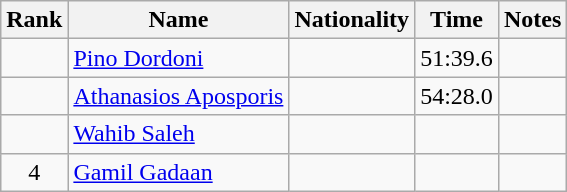<table class="wikitable sortable" style="text-align:center">
<tr>
<th>Rank</th>
<th>Name</th>
<th>Nationality</th>
<th>Time</th>
<th>Notes</th>
</tr>
<tr>
<td></td>
<td align=left><a href='#'>Pino Dordoni</a></td>
<td align=left></td>
<td>51:39.6</td>
<td></td>
</tr>
<tr>
<td></td>
<td align=left><a href='#'>Athanasios Aposporis</a></td>
<td align=left></td>
<td>54:28.0</td>
<td></td>
</tr>
<tr>
<td></td>
<td align=left><a href='#'>Wahib Saleh</a></td>
<td align=left></td>
<td></td>
<td></td>
</tr>
<tr>
<td>4</td>
<td align=left><a href='#'>Gamil Gadaan</a></td>
<td align=left></td>
<td></td>
<td></td>
</tr>
</table>
